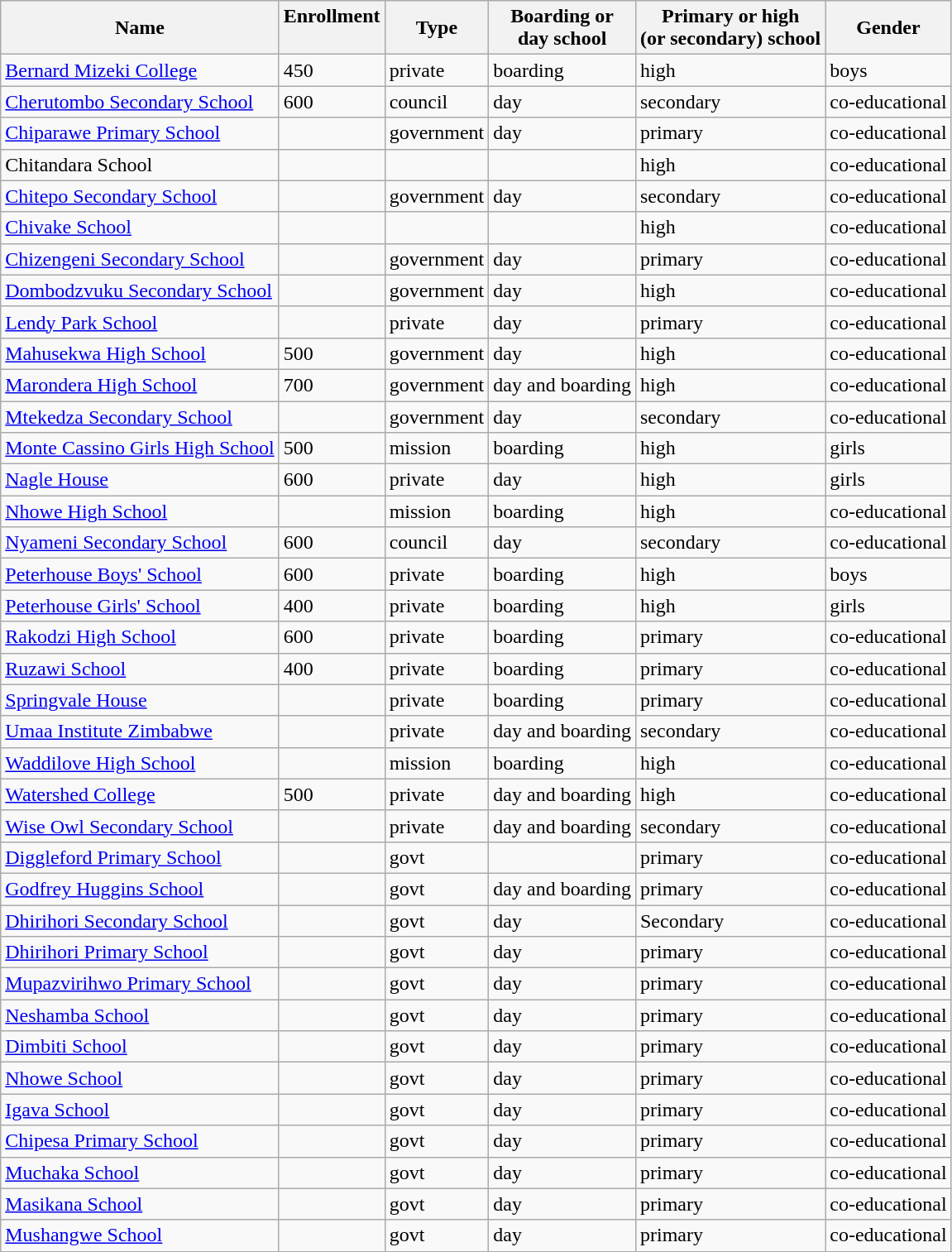<table class="wikitable sortable">
<tr>
<th>Name</th>
<th>Enrollment<br><br></th>
<th>Type</th>
<th>Boarding or<br> day school</th>
<th>Primary or high<br> (or secondary) school</th>
<th>Gender</th>
</tr>
<tr>
<td><a href='#'>Bernard Mizeki College</a></td>
<td>450</td>
<td>private</td>
<td>boarding</td>
<td>high</td>
<td>boys</td>
</tr>
<tr Chakadini Primary and Secondary>
<td><a href='#'>Cherutombo Secondary School</a></td>
<td>600</td>
<td>council</td>
<td>day</td>
<td>secondary</td>
<td>co-educational</td>
</tr>
<tr Chimbwanda Primary and secondary>
<td><a href='#'>Chiparawe Primary School</a></td>
<td></td>
<td>government</td>
<td>day</td>
<td>primary</td>
<td>co-educational</td>
</tr>
<tr>
<td>Chitandara School</td>
<td></td>
<td></td>
<td></td>
<td>high</td>
<td>co-educational</td>
</tr>
<tr>
<td><a href='#'>Chitepo Secondary School</a></td>
<td></td>
<td>government</td>
<td>day</td>
<td>secondary</td>
<td>co-educational</td>
</tr>
<tr>
<td><a href='#'>Chivake School</a></td>
<td></td>
<td></td>
<td></td>
<td>high</td>
<td>co-educational</td>
</tr>
<tr>
<td><a href='#'>Chizengeni Secondary School</a></td>
<td></td>
<td>government</td>
<td>day</td>
<td>primary</td>
<td>co-educational</td>
</tr>
<tr>
<td><a href='#'>Dombodzvuku Secondary School</a></td>
<td></td>
<td>government</td>
<td>day</td>
<td>high</td>
<td>co-educational</td>
</tr>
<tr>
<td><a href='#'>Lendy Park School</a></td>
<td></td>
<td>private</td>
<td>day</td>
<td>primary</td>
<td>co-educational</td>
</tr>
<tr>
<td><a href='#'>Mahusekwa High School</a></td>
<td>500</td>
<td>government</td>
<td>day</td>
<td>high</td>
<td>co-educational</td>
</tr>
<tr Manyaira Primary and Secondary>
<td><a href='#'>Marondera High School</a></td>
<td>700</td>
<td>government</td>
<td>day and boarding</td>
<td>high</td>
<td>co-educational</td>
</tr>
<tr>
<td><a href='#'>Mtekedza Secondary School</a></td>
<td></td>
<td>government</td>
<td>day</td>
<td>secondary</td>
<td>co-educational</td>
</tr>
<tr>
<td><a href='#'>Monte Cassino Girls High School</a></td>
<td>500</td>
<td>mission</td>
<td>boarding</td>
<td>high</td>
<td>girls</td>
</tr>
<tr>
<td><a href='#'>Nagle House</a></td>
<td>600</td>
<td>private</td>
<td>day</td>
<td>high</td>
<td>girls</td>
</tr>
<tr>
<td><a href='#'>Nhowe High School</a></td>
<td></td>
<td>mission</td>
<td>boarding</td>
<td>high</td>
<td>co-educational</td>
</tr>
<tr>
<td><a href='#'>Nyameni Secondary School</a></td>
<td>600</td>
<td>council</td>
<td>day</td>
<td>secondary</td>
<td>co-educational</td>
</tr>
<tr>
<td><a href='#'>Peterhouse Boys' School</a></td>
<td>600</td>
<td>private</td>
<td>boarding</td>
<td>high</td>
<td>boys</td>
</tr>
<tr>
<td><a href='#'>Peterhouse Girls' School</a></td>
<td>400</td>
<td>private</td>
<td>boarding</td>
<td>high</td>
<td>girls</td>
</tr>
<tr>
<td><a href='#'>Rakodzi High School</a></td>
<td>600</td>
<td>private</td>
<td>boarding</td>
<td>primary</td>
<td>co-educational</td>
</tr>
<tr>
<td><a href='#'>Ruzawi School</a></td>
<td>400</td>
<td>private</td>
<td>boarding</td>
<td>primary</td>
<td>co-educational</td>
</tr>
<tr>
<td><a href='#'>Springvale House</a></td>
<td></td>
<td>private</td>
<td>boarding</td>
<td>primary</td>
<td>co-educational</td>
</tr>
<tr>
<td><a href='#'>Umaa Institute Zimbabwe</a></td>
<td></td>
<td>private</td>
<td>day and boarding</td>
<td>secondary</td>
<td>co-educational</td>
</tr>
<tr>
<td><a href='#'>Waddilove High School</a></td>
<td></td>
<td>mission</td>
<td>boarding</td>
<td>high</td>
<td>co-educational</td>
</tr>
<tr>
<td><a href='#'>Watershed College</a></td>
<td>500</td>
<td>private</td>
<td>day and boarding</td>
<td>high</td>
<td>co-educational</td>
</tr>
<tr>
<td><a href='#'>Wise Owl Secondary School</a></td>
<td></td>
<td>private</td>
<td>day and boarding</td>
<td>secondary</td>
<td>co-educational</td>
</tr>
<tr>
<td><a href='#'>Diggleford Primary School</a></td>
<td></td>
<td>govt</td>
<td></td>
<td>primary</td>
<td>co-educational</td>
</tr>
<tr>
<td><a href='#'>Godfrey Huggins School</a></td>
<td></td>
<td>govt</td>
<td>day and boarding</td>
<td>primary</td>
<td>co-educational</td>
</tr>
<tr>
<td><a href='#'>Dhirihori Secondary School</a></td>
<td></td>
<td>govt</td>
<td>day</td>
<td>Secondary</td>
<td>co-educational</td>
</tr>
<tr>
<td><a href='#'>Dhirihori Primary School</a></td>
<td></td>
<td>govt</td>
<td>day</td>
<td>primary</td>
<td>co-educational</td>
</tr>
<tr>
<td><a href='#'>Mupazvirihwo Primary School</a></td>
<td></td>
<td>govt</td>
<td>day</td>
<td>primary</td>
<td>co-educational</td>
</tr>
<tr>
<td><a href='#'>Neshamba School</a></td>
<td></td>
<td>govt</td>
<td>day</td>
<td>primary</td>
<td>co-educational</td>
</tr>
<tr>
<td><a href='#'>Dimbiti School</a></td>
<td></td>
<td>govt</td>
<td>day</td>
<td>primary</td>
<td>co-educational</td>
</tr>
<tr>
<td><a href='#'>Nhowe School</a></td>
<td></td>
<td>govt</td>
<td>day</td>
<td>primary</td>
<td>co-educational</td>
</tr>
<tr>
<td><a href='#'>Igava School</a></td>
<td></td>
<td>govt</td>
<td>day</td>
<td>primary</td>
<td>co-educational</td>
</tr>
<tr>
<td><a href='#'>Chipesa Primary School</a></td>
<td></td>
<td>govt</td>
<td>day</td>
<td>primary</td>
<td>co-educational</td>
</tr>
<tr>
<td><a href='#'>Muchaka School</a></td>
<td></td>
<td>govt</td>
<td>day</td>
<td>primary</td>
<td>co-educational</td>
</tr>
<tr>
<td><a href='#'>Masikana School</a></td>
<td></td>
<td>govt</td>
<td>day</td>
<td>primary</td>
<td>co-educational</td>
</tr>
<tr>
<td><a href='#'>Mushangwe School</a></td>
<td></td>
<td>govt</td>
<td>day</td>
<td>primary</td>
<td>co-educational</td>
</tr>
<tr>
</tr>
</table>
